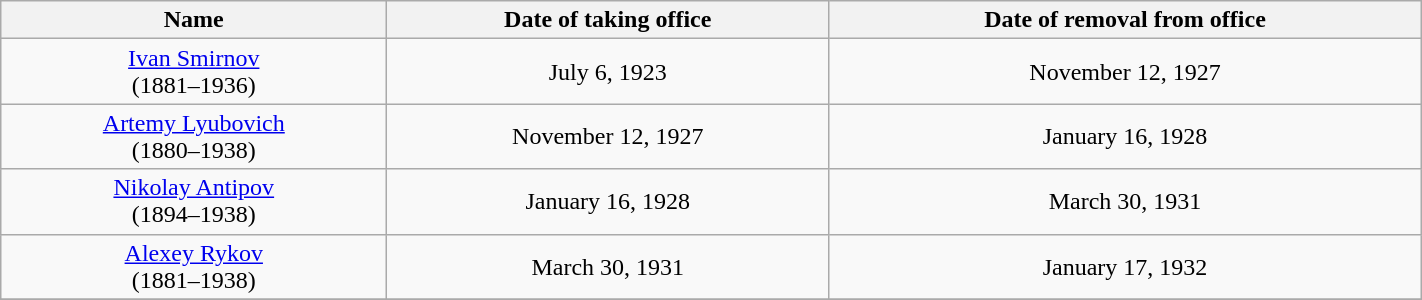<table class="wikitable" style="text-align:center" width=75%>
<tr>
<th width=250px>Name</th>
<th>Date of taking office</th>
<th>Date of removal from office</th>
</tr>
<tr>
<td><a href='#'>Ivan Smirnov</a><br>(1881–1936)<br></td>
<td>July 6, 1923</td>
<td>November 12, 1927</td>
</tr>
<tr>
<td><a href='#'>Artemy Lyubovich</a><br>(1880–1938)</td>
<td>November 12, 1927</td>
<td>January 16, 1928</td>
</tr>
<tr>
<td><a href='#'>Nikolay Antipov</a><br>(1894–1938)<br></td>
<td>January 16, 1928</td>
<td>March 30, 1931</td>
</tr>
<tr>
<td><a href='#'>Alexey Rykov</a><br>(1881–1938)<br></td>
<td>March 30, 1931</td>
<td>January 17, 1932</td>
</tr>
<tr>
</tr>
</table>
